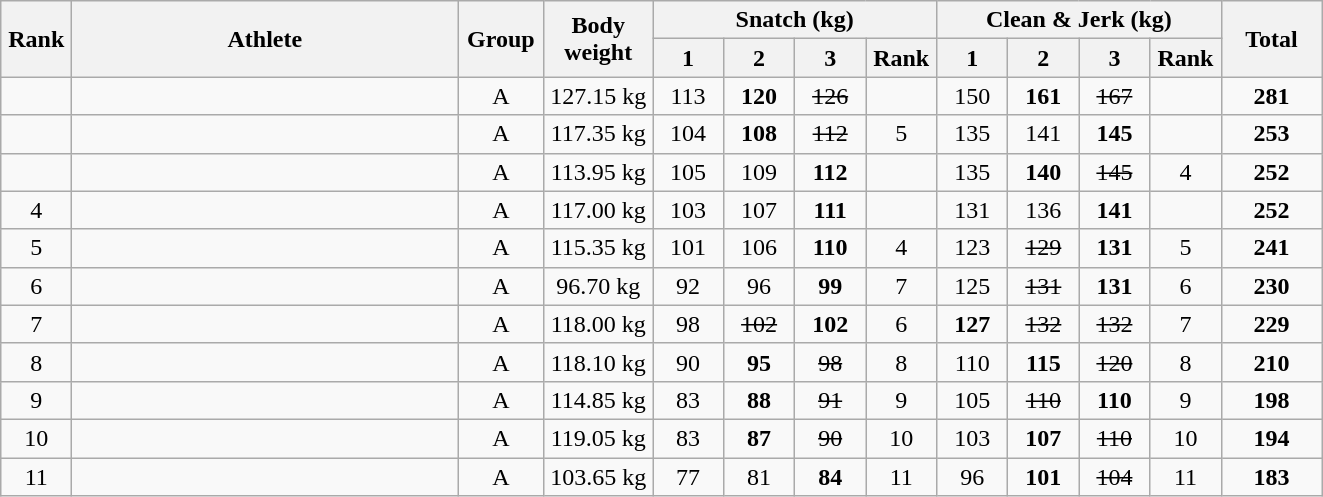<table class = "wikitable" style="text-align:center;">
<tr>
<th rowspan=2 width=40>Rank</th>
<th rowspan=2 width=250>Athlete</th>
<th rowspan=2 width=50>Group</th>
<th rowspan=2 width=65>Body weight</th>
<th colspan=4>Snatch (kg)</th>
<th colspan=4>Clean & Jerk (kg)</th>
<th rowspan=2 width=60>Total</th>
</tr>
<tr>
<th width=40>1</th>
<th width=40>2</th>
<th width=40>3</th>
<th width=40>Rank</th>
<th width=40>1</th>
<th width=40>2</th>
<th width=40>3</th>
<th width=40>Rank</th>
</tr>
<tr>
<td></td>
<td align=left></td>
<td>A</td>
<td>127.15 kg</td>
<td>113</td>
<td><strong>120</strong></td>
<td><s>126</s></td>
<td></td>
<td>150</td>
<td><strong>161</strong></td>
<td><s>167</s></td>
<td></td>
<td><strong>281</strong></td>
</tr>
<tr>
<td></td>
<td align=left></td>
<td>A</td>
<td>117.35 kg</td>
<td>104</td>
<td><strong>108</strong></td>
<td><s>112</s></td>
<td>5</td>
<td>135</td>
<td>141</td>
<td><strong>145</strong></td>
<td></td>
<td><strong>253</strong></td>
</tr>
<tr>
<td></td>
<td align=left></td>
<td>A</td>
<td>113.95 kg</td>
<td>105</td>
<td>109</td>
<td><strong>112</strong></td>
<td></td>
<td>135</td>
<td><strong>140</strong></td>
<td><s>145</s></td>
<td>4</td>
<td><strong>252</strong></td>
</tr>
<tr>
<td>4</td>
<td align=left></td>
<td>A</td>
<td>117.00 kg</td>
<td>103</td>
<td>107</td>
<td><strong>111</strong></td>
<td></td>
<td>131</td>
<td>136</td>
<td><strong>141</strong></td>
<td></td>
<td><strong>252</strong></td>
</tr>
<tr>
<td>5</td>
<td align=left></td>
<td>A</td>
<td>115.35 kg</td>
<td>101</td>
<td>106</td>
<td><strong>110</strong></td>
<td>4</td>
<td>123</td>
<td><s>129</s></td>
<td><strong>131</strong></td>
<td>5</td>
<td><strong>241</strong></td>
</tr>
<tr>
<td>6</td>
<td align=left></td>
<td>A</td>
<td>96.70 kg</td>
<td>92</td>
<td>96</td>
<td><strong>99</strong></td>
<td>7</td>
<td>125</td>
<td><s>131</s></td>
<td><strong>131</strong></td>
<td>6</td>
<td><strong>230</strong></td>
</tr>
<tr>
<td>7</td>
<td align=left></td>
<td>A</td>
<td>118.00 kg</td>
<td>98</td>
<td><s>102</s></td>
<td><strong>102</strong></td>
<td>6</td>
<td><strong>127</strong></td>
<td><s>132</s></td>
<td><s>132</s></td>
<td>7</td>
<td><strong>229</strong></td>
</tr>
<tr>
<td>8</td>
<td align=left></td>
<td>A</td>
<td>118.10 kg</td>
<td>90</td>
<td><strong>95</strong></td>
<td><s>98</s></td>
<td>8</td>
<td>110</td>
<td><strong>115</strong></td>
<td><s>120</s></td>
<td>8</td>
<td><strong>210</strong></td>
</tr>
<tr>
<td>9</td>
<td align=left></td>
<td>A</td>
<td>114.85 kg</td>
<td>83</td>
<td><strong>88</strong></td>
<td><s>91</s></td>
<td>9</td>
<td>105</td>
<td><s>110</s></td>
<td><strong>110</strong></td>
<td>9</td>
<td><strong>198</strong></td>
</tr>
<tr>
<td>10</td>
<td align=left></td>
<td>A</td>
<td>119.05 kg</td>
<td>83</td>
<td><strong>87</strong></td>
<td><s>90</s></td>
<td>10</td>
<td>103</td>
<td><strong>107</strong></td>
<td><s>110</s></td>
<td>10</td>
<td><strong>194</strong></td>
</tr>
<tr>
<td>11</td>
<td align=left></td>
<td>A</td>
<td>103.65 kg</td>
<td>77</td>
<td>81</td>
<td><strong>84</strong></td>
<td>11</td>
<td>96</td>
<td><strong>101</strong></td>
<td><s>104</s></td>
<td>11</td>
<td><strong>183</strong></td>
</tr>
</table>
